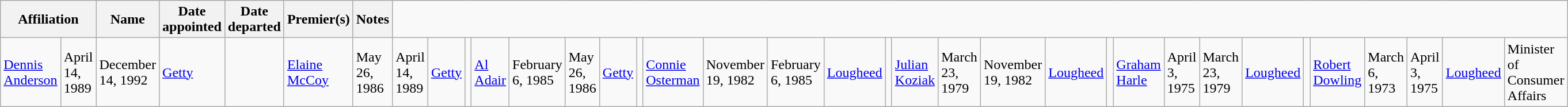<table class="wikitable">
<tr>
<th colspan="2">Affiliation</th>
<th>Name</th>
<th>Date appointed</th>
<th>Date departed</th>
<th>Premier(s)</th>
<th>Notes</th>
</tr>
<tr>
<td><a href='#'>Dennis Anderson</a></td>
<td>April 14, 1989</td>
<td>December 14, 1992</td>
<td><a href='#'>Getty</a></td>
<td><br></td>
<td><a href='#'>Elaine McCoy</a></td>
<td>May 26, 1986</td>
<td>April 14, 1989</td>
<td><a href='#'>Getty</a></td>
<td><br></td>
<td><a href='#'>Al Adair</a></td>
<td>February 6, 1985</td>
<td>May 26, 1986</td>
<td><a href='#'>Getty</a></td>
<td><br></td>
<td><a href='#'>Connie Osterman</a></td>
<td>November 19, 1982</td>
<td>February 6, 1985</td>
<td><a href='#'>Lougheed</a></td>
<td><br></td>
<td><a href='#'>Julian Koziak</a></td>
<td>March 23, 1979</td>
<td>November 19, 1982</td>
<td><a href='#'>Lougheed</a></td>
<td><br></td>
<td><a href='#'>Graham Harle</a></td>
<td>April 3, 1975</td>
<td>March 23, 1979</td>
<td><a href='#'>Lougheed</a></td>
<td><br></td>
<td><a href='#'>Robert Dowling</a></td>
<td>March 6, 1973</td>
<td>April 3, 1975</td>
<td><a href='#'>Lougheed</a></td>
<td>Minister of Consumer Affairs</td>
</tr>
</table>
